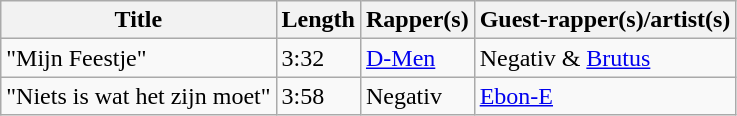<table class="wikitable">
<tr>
<th>Title</th>
<th>Length</th>
<th>Rapper(s)</th>
<th>Guest-rapper(s)/artist(s)</th>
</tr>
<tr>
<td>"Mijn Feestje"</td>
<td>3:32</td>
<td><a href='#'>D-Men</a></td>
<td>Negativ & <a href='#'>Brutus</a></td>
</tr>
<tr>
<td>"Niets is wat het zijn moet"</td>
<td>3:58</td>
<td>Negativ</td>
<td><a href='#'>Ebon-E</a></td>
</tr>
</table>
